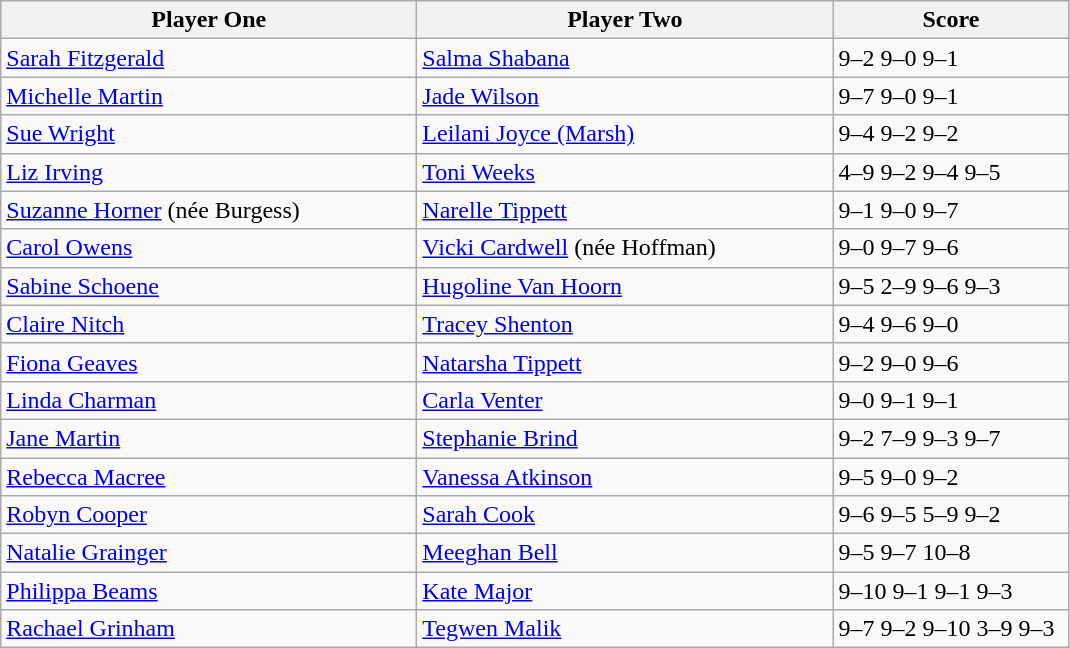<table class="wikitable">
<tr>
<th width=270>Player One</th>
<th width=270>Player Two</th>
<th width=150>Score</th>
</tr>
<tr>
<td> <a href='#'>Sarah Fitzgerald</a></td>
<td> <a href='#'>Salma Shabana</a></td>
<td>9–2 9–0 9–1</td>
</tr>
<tr>
<td> <a href='#'>Michelle Martin</a></td>
<td> <a href='#'>Jade Wilson</a></td>
<td>9–7 9–0 9–1</td>
</tr>
<tr>
<td> <a href='#'>Sue Wright</a></td>
<td> <a href='#'>Leilani Joyce (Marsh)</a></td>
<td>9–4 9–2 9–2</td>
</tr>
<tr>
<td> <a href='#'>Liz Irving</a></td>
<td> <a href='#'>Toni Weeks</a></td>
<td>4–9 9–2 9–4 9–5</td>
</tr>
<tr>
<td> <a href='#'>Suzanne Horner</a> (née Burgess)</td>
<td> <a href='#'>Narelle Tippett</a></td>
<td>9–1 9–0 9–7</td>
</tr>
<tr>
<td> <a href='#'>Carol Owens</a></td>
<td> <a href='#'>Vicki Cardwell</a> (née Hoffman)</td>
<td>9–0 9–7 9–6</td>
</tr>
<tr>
<td> <a href='#'>Sabine Schoene</a></td>
<td> <a href='#'>Hugoline Van Hoorn</a></td>
<td>9–5 2–9 9–6 9–3</td>
</tr>
<tr>
<td> <a href='#'>Claire Nitch</a></td>
<td> <a href='#'>Tracey Shenton</a></td>
<td>9–4 9–6 9–0</td>
</tr>
<tr>
<td> <a href='#'>Fiona Geaves</a></td>
<td> <a href='#'>Natarsha Tippett</a></td>
<td>9–2 9–0 9–6</td>
</tr>
<tr>
<td> <a href='#'>Linda Charman</a></td>
<td> <a href='#'>Carla Venter</a></td>
<td>9–0 9–1 9–1</td>
</tr>
<tr>
<td> <a href='#'>Jane Martin</a></td>
<td> <a href='#'>Stephanie Brind</a></td>
<td>9–2 7–9 9–3 9–7</td>
</tr>
<tr>
<td> <a href='#'>Rebecca Macree</a></td>
<td> <a href='#'>Vanessa Atkinson</a></td>
<td>9–5 9–0 9–2</td>
</tr>
<tr>
<td> <a href='#'>Robyn Cooper</a></td>
<td> <a href='#'>Sarah Cook</a></td>
<td>9–6 9–5 5–9 9–2</td>
</tr>
<tr>
<td> <a href='#'>Natalie Grainger</a></td>
<td> <a href='#'>Meeghan Bell</a></td>
<td>9–5 9–7 10–8</td>
</tr>
<tr>
<td> <a href='#'>Philippa Beams</a></td>
<td> <a href='#'>Kate Major</a></td>
<td>9–10 9–1 9–1 9–3</td>
</tr>
<tr>
<td> <a href='#'>Rachael Grinham</a></td>
<td> <a href='#'>Tegwen Malik</a></td>
<td>9–7 9–2 9–10 3–9 9–3</td>
</tr>
</table>
